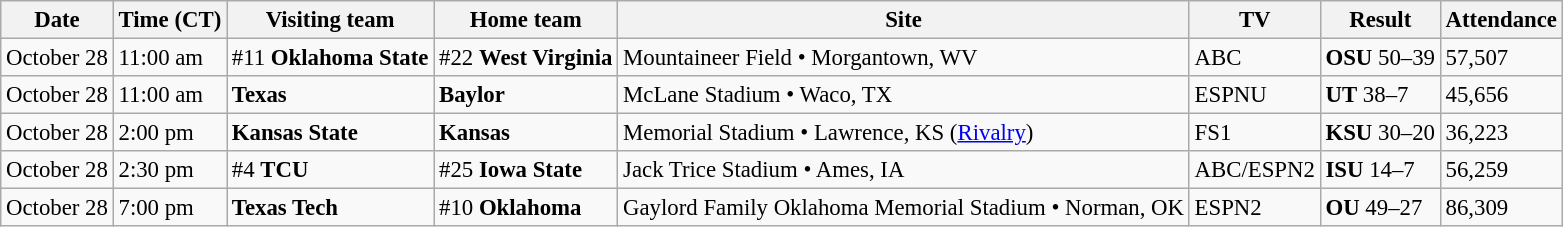<table class="wikitable" style="font-size:95%;">
<tr>
<th>Date</th>
<th>Time (CT)</th>
<th>Visiting team</th>
<th>Home team</th>
<th>Site</th>
<th>TV</th>
<th>Result</th>
<th>Attendance</th>
</tr>
<tr bgcolor=>
<td>October 28</td>
<td>11:00 am</td>
<td>#11 <strong>Oklahoma State</strong></td>
<td>#22 <strong>West Virginia</strong></td>
<td>Mountaineer Field • Morgantown, WV</td>
<td>ABC</td>
<td><strong>OSU</strong> 50–39</td>
<td>57,507</td>
</tr>
<tr bgcolor=>
<td>October 28</td>
<td>11:00 am</td>
<td><strong>Texas</strong></td>
<td><strong>Baylor</strong></td>
<td>McLane Stadium • Waco, TX</td>
<td>ESPNU</td>
<td><strong>UT</strong> 38–7</td>
<td>45,656</td>
</tr>
<tr bgcolor=>
<td>October 28</td>
<td>2:00 pm</td>
<td><strong>Kansas State</strong></td>
<td><strong>Kansas</strong></td>
<td>Memorial Stadium • Lawrence, KS (<a href='#'>Rivalry</a>)</td>
<td>FS1</td>
<td><strong>KSU</strong> 30–20</td>
<td>36,223</td>
</tr>
<tr bgcolor=>
<td>October 28</td>
<td>2:30 pm</td>
<td>#4 <strong>TCU</strong></td>
<td>#25 <strong>Iowa State</strong></td>
<td>Jack Trice Stadium • Ames, IA</td>
<td>ABC/ESPN2</td>
<td><strong>ISU</strong> 14–7</td>
<td>56,259</td>
</tr>
<tr bgcolor=>
<td>October 28</td>
<td>7:00 pm</td>
<td><strong>Texas Tech</strong></td>
<td>#10 <strong>Oklahoma</strong></td>
<td>Gaylord Family Oklahoma Memorial Stadium • Norman, OK</td>
<td>ESPN2</td>
<td><strong>OU</strong> 49–27</td>
<td>86,309</td>
</tr>
</table>
